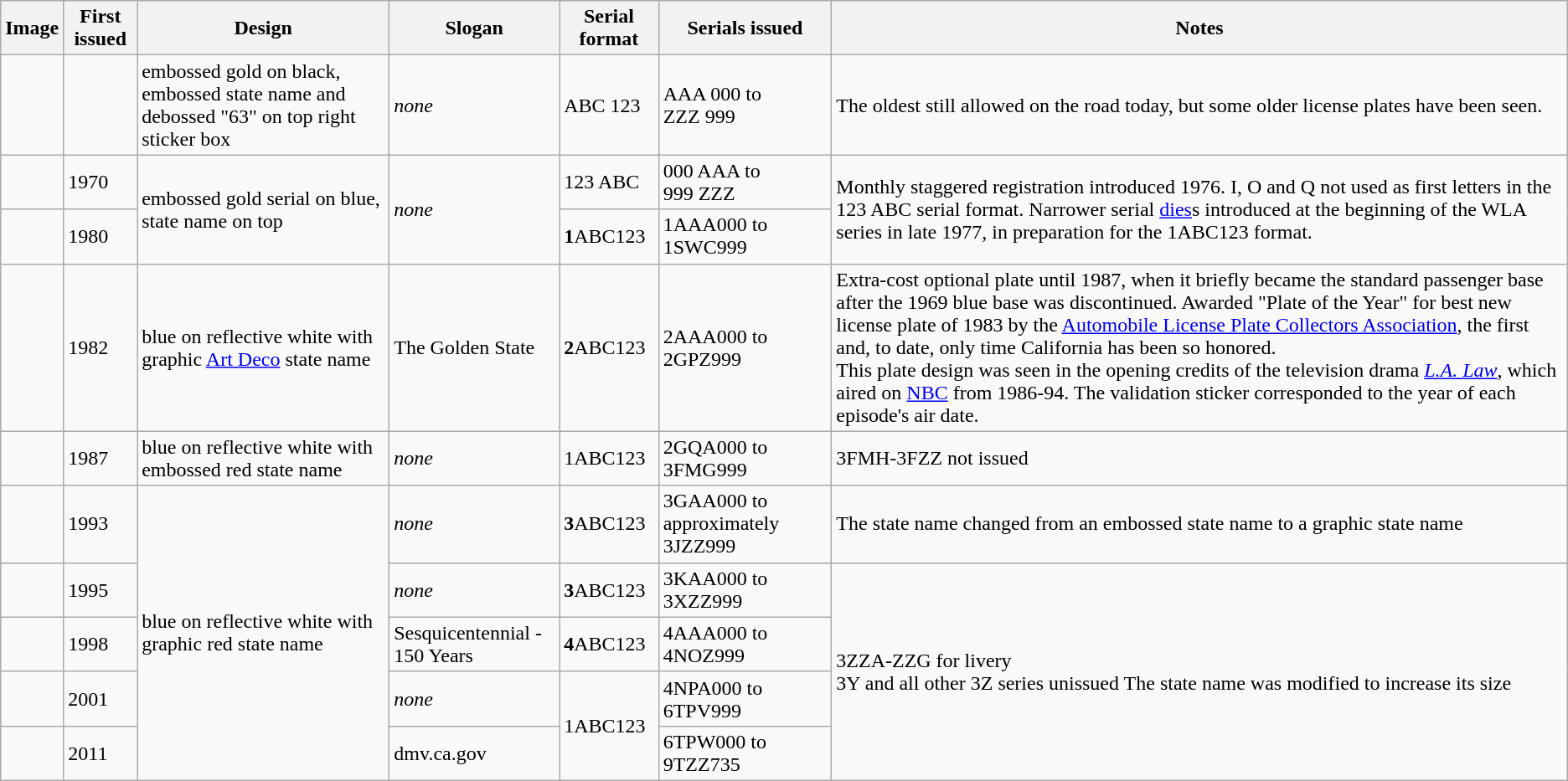<table class="wikitable">
<tr>
<th>Image</th>
<th>First issued</th>
<th>Design</th>
<th>Slogan</th>
<th>Serial format</th>
<th>Serials issued</th>
<th>Notes</th>
</tr>
<tr>
<td></td>
<td></td>
<td>embossed gold on black, embossed state name and debossed "63" on top right sticker box</td>
<td><em>none</em></td>
<td>ABC 123</td>
<td>AAA 000 to ZZZ 999</td>
<td>The oldest still allowed on the road today, but some older license plates have been seen.</td>
</tr>
<tr>
<td></td>
<td>1970</td>
<td rowspan="2">embossed gold serial on blue, state name on top</td>
<td rowspan="2"><em>none</em></td>
<td>123 ABC</td>
<td>000 AAA to 999 ZZZ</td>
<td rowspan="2">Monthly staggered registration introduced 1976. I, O and Q not used as first letters in the 123 ABC serial format. Narrower serial <a href='#'>dies</a>s introduced at the beginning of the WLA series in late 1977, in preparation for the 1ABC123 format.</td>
</tr>
<tr>
<td></td>
<td>1980</td>
<td><strong>1</strong>ABC123</td>
<td>1AAA000 to 1SWC999</td>
</tr>
<tr>
<td></td>
<td>1982</td>
<td>blue on reflective white with graphic <a href='#'>Art Deco</a> state name</td>
<td>The Golden State</td>
<td><strong>2</strong>ABC123</td>
<td>2AAA000 to 2GPZ999</td>
<td>Extra-cost optional plate until 1987, when it briefly became the standard passenger base after the 1969 blue base was discontinued. Awarded "Plate of the Year" for best new license plate of 1983 by the <a href='#'>Automobile License Plate Collectors Association</a>, the first and, to date, only time California has been so honored.<br>This plate design was seen in the opening credits of the television drama <em><a href='#'>L.A. Law</a></em>, which aired on <a href='#'>NBC</a> from 1986-94. The validation sticker corresponded to the year of each episode's air date.</td>
</tr>
<tr>
<td></td>
<td>1987</td>
<td>blue on reflective white with embossed red state name</td>
<td><em>none</em></td>
<td>1ABC123</td>
<td>2GQA000 to 3FMG999</td>
<td>3FMH-3FZZ not issued</td>
</tr>
<tr>
<td></td>
<td>1993</td>
<td rowspan="5">blue on reflective white with graphic red state name</td>
<td><em>none</em></td>
<td><strong>3</strong>ABC123</td>
<td>3GAA000 to approximately 3JZZ999</td>
<td>The state name changed from an embossed state name to a graphic state name</td>
</tr>
<tr>
<td></td>
<td>1995</td>
<td><em>none</em></td>
<td><strong>3</strong>ABC123</td>
<td>3KAA000 to 3XZZ999</td>
<td rowspan="4">3ZZA-ZZG for livery<br>3Y and all other 3Z series unissued
The state name was modified to increase its size</td>
</tr>
<tr>
<td></td>
<td>1998</td>
<td>Sesquicentennial - 150 Years</td>
<td><strong>4</strong>ABC123</td>
<td>4AAA000 to 4NOZ999</td>
</tr>
<tr>
<td></td>
<td>2001</td>
<td><em>none</em></td>
<td rowspan="2">1ABC123</td>
<td>4NPA000 to 6TPV999</td>
</tr>
<tr>
<td></td>
<td>2011</td>
<td>dmv.ca.gov</td>
<td>6TPW000 to 9TZZ735 </td>
</tr>
</table>
